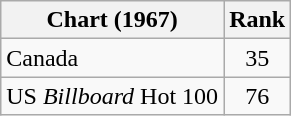<table class="wikitable">
<tr>
<th align="left">Chart (1967)</th>
<th style="text-align:center;">Rank</th>
</tr>
<tr>
<td>Canada</td>
<td style="text-align:center;">35</td>
</tr>
<tr>
<td>US <em>Billboard</em> Hot 100</td>
<td style="text-align:center;">76</td>
</tr>
</table>
